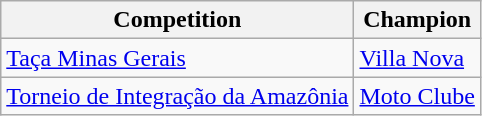<table class="wikitable">
<tr>
<th>Competition</th>
<th>Champion</th>
</tr>
<tr>
<td><a href='#'>Taça Minas Gerais</a></td>
<td><a href='#'>Villa Nova</a></td>
</tr>
<tr>
<td><a href='#'>Torneio de Integração da Amazônia</a></td>
<td><a href='#'>Moto Clube</a></td>
</tr>
</table>
